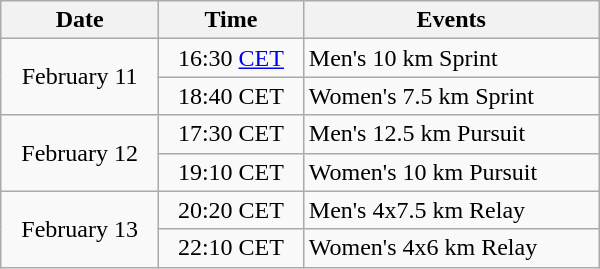<table class="wikitable" style="text-align: center" width="400">
<tr>
<th>Date</th>
<th>Time</th>
<th>Events</th>
</tr>
<tr>
<td rowspan=2>February 11</td>
<td>16:30 <a href='#'>CET</a></td>
<td style="text-align: left">Men's 10 km Sprint</td>
</tr>
<tr>
<td>18:40 CET</td>
<td style="text-align: left">Women's 7.5 km Sprint</td>
</tr>
<tr>
<td rowspan=2>February 12</td>
<td>17:30 CET</td>
<td style="text-align: left">Men's 12.5 km Pursuit</td>
</tr>
<tr>
<td>19:10 CET</td>
<td style="text-align: left">Women's 10 km Pursuit</td>
</tr>
<tr>
<td rowspan=2>February 13</td>
<td>20:20 CET</td>
<td style="text-align: left">Men's 4x7.5 km Relay</td>
</tr>
<tr>
<td>22:10 CET</td>
<td style="text-align: left">Women's 4x6 km Relay</td>
</tr>
</table>
